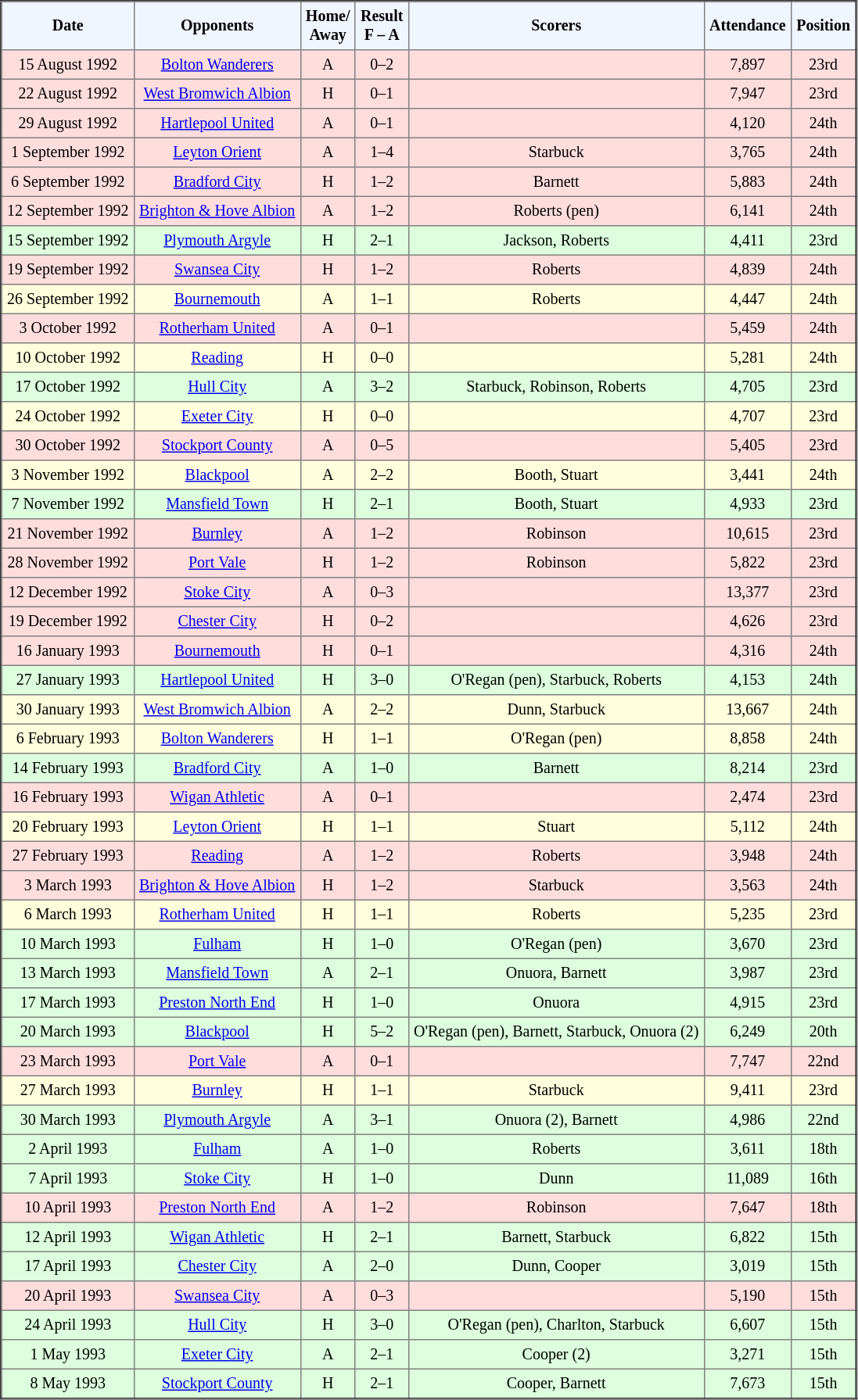<table border="2" cellpadding="4" style="border-collapse:collapse; text-align:center; font-size:smaller;">
<tr style="background:#f0f6ff;">
<th><strong>Date</strong></th>
<th><strong>Opponents</strong></th>
<th><strong>Home/<br>Away</strong></th>
<th><strong>Result<br>F – A</strong></th>
<th><strong>Scorers</strong></th>
<th><strong>Attendance</strong></th>
<th><strong>Position</strong></th>
</tr>
<tr bgcolor="#ffdddd">
<td>15 August 1992</td>
<td><a href='#'>Bolton Wanderers</a></td>
<td>A</td>
<td>0–2</td>
<td></td>
<td>7,897</td>
<td>23rd</td>
</tr>
<tr bgcolor="#ffdddd">
<td>22 August 1992</td>
<td><a href='#'>West Bromwich Albion</a></td>
<td>H</td>
<td>0–1</td>
<td></td>
<td>7,947</td>
<td>23rd</td>
</tr>
<tr bgcolor="#ffdddd">
<td>29 August 1992</td>
<td><a href='#'>Hartlepool United</a></td>
<td>A</td>
<td>0–1</td>
<td></td>
<td>4,120</td>
<td>24th</td>
</tr>
<tr bgcolor="#ffdddd">
<td>1 September 1992</td>
<td><a href='#'>Leyton Orient</a></td>
<td>A</td>
<td>1–4</td>
<td>Starbuck</td>
<td>3,765</td>
<td>24th</td>
</tr>
<tr bgcolor="#ffdddd">
<td>6 September 1992</td>
<td><a href='#'>Bradford City</a></td>
<td>H</td>
<td>1–2</td>
<td>Barnett</td>
<td>5,883</td>
<td>24th</td>
</tr>
<tr bgcolor="#ffdddd">
<td>12 September 1992</td>
<td><a href='#'>Brighton & Hove Albion</a></td>
<td>A</td>
<td>1–2</td>
<td>Roberts (pen)</td>
<td>6,141</td>
<td>24th</td>
</tr>
<tr bgcolor="#ddffdd">
<td>15 September 1992</td>
<td><a href='#'>Plymouth Argyle</a></td>
<td>H</td>
<td>2–1</td>
<td>Jackson, Roberts</td>
<td>4,411</td>
<td>23rd</td>
</tr>
<tr bgcolor="#ffdddd">
<td>19 September 1992</td>
<td><a href='#'>Swansea City</a></td>
<td>H</td>
<td>1–2</td>
<td>Roberts</td>
<td>4,839</td>
<td>24th</td>
</tr>
<tr bgcolor="#ffffdd">
<td>26 September 1992</td>
<td><a href='#'>Bournemouth</a></td>
<td>A</td>
<td>1–1</td>
<td>Roberts</td>
<td>4,447</td>
<td>24th</td>
</tr>
<tr bgcolor="#ffdddd">
<td>3 October 1992</td>
<td><a href='#'>Rotherham United</a></td>
<td>A</td>
<td>0–1</td>
<td></td>
<td>5,459</td>
<td>24th</td>
</tr>
<tr bgcolor="#ffffdd">
<td>10 October 1992</td>
<td><a href='#'>Reading</a></td>
<td>H</td>
<td>0–0</td>
<td></td>
<td>5,281</td>
<td>24th</td>
</tr>
<tr bgcolor="#ddffdd">
<td>17 October 1992</td>
<td><a href='#'>Hull City</a></td>
<td>A</td>
<td>3–2</td>
<td>Starbuck, Robinson, Roberts</td>
<td>4,705</td>
<td>23rd</td>
</tr>
<tr bgcolor="#ffffdd">
<td>24 October 1992</td>
<td><a href='#'>Exeter City</a></td>
<td>H</td>
<td>0–0</td>
<td></td>
<td>4,707</td>
<td>23rd</td>
</tr>
<tr bgcolor="#ffdddd">
<td>30 October 1992</td>
<td><a href='#'>Stockport County</a></td>
<td>A</td>
<td>0–5</td>
<td></td>
<td>5,405</td>
<td>23rd</td>
</tr>
<tr bgcolor="#ffffdd">
<td>3 November 1992</td>
<td><a href='#'>Blackpool</a></td>
<td>A</td>
<td>2–2</td>
<td>Booth, Stuart</td>
<td>3,441</td>
<td>24th</td>
</tr>
<tr bgcolor="#ddffdd">
<td>7 November 1992</td>
<td><a href='#'>Mansfield Town</a></td>
<td>H</td>
<td>2–1</td>
<td>Booth, Stuart</td>
<td>4,933</td>
<td>23rd</td>
</tr>
<tr bgcolor="#ffdddd">
<td>21 November 1992</td>
<td><a href='#'>Burnley</a></td>
<td>A</td>
<td>1–2</td>
<td>Robinson</td>
<td>10,615</td>
<td>23rd</td>
</tr>
<tr bgcolor="#ffdddd">
<td>28 November 1992</td>
<td><a href='#'>Port Vale</a></td>
<td>H</td>
<td>1–2</td>
<td>Robinson</td>
<td>5,822</td>
<td>23rd</td>
</tr>
<tr bgcolor="#ffdddd">
<td>12 December 1992</td>
<td><a href='#'>Stoke City</a></td>
<td>A</td>
<td>0–3</td>
<td></td>
<td>13,377</td>
<td>23rd</td>
</tr>
<tr bgcolor="#ffdddd">
<td>19 December 1992</td>
<td><a href='#'>Chester City</a></td>
<td>H</td>
<td>0–2</td>
<td></td>
<td>4,626</td>
<td>23rd</td>
</tr>
<tr bgcolor="#ffdddd">
<td>16 January 1993</td>
<td><a href='#'>Bournemouth</a></td>
<td>H</td>
<td>0–1</td>
<td></td>
<td>4,316</td>
<td>24th</td>
</tr>
<tr bgcolor="#ddffdd">
<td>27 January 1993</td>
<td><a href='#'>Hartlepool United</a></td>
<td>H</td>
<td>3–0</td>
<td>O'Regan (pen), Starbuck, Roberts</td>
<td>4,153</td>
<td>24th</td>
</tr>
<tr bgcolor="#ffffdd">
<td>30 January 1993</td>
<td><a href='#'>West Bromwich Albion</a></td>
<td>A</td>
<td>2–2</td>
<td>Dunn, Starbuck</td>
<td>13,667</td>
<td>24th</td>
</tr>
<tr bgcolor="#ffffdd">
<td>6 February 1993</td>
<td><a href='#'>Bolton Wanderers</a></td>
<td>H</td>
<td>1–1</td>
<td>O'Regan (pen)</td>
<td>8,858</td>
<td>24th</td>
</tr>
<tr bgcolor="#ddffdd">
<td>14 February 1993</td>
<td><a href='#'>Bradford City</a></td>
<td>A</td>
<td>1–0</td>
<td>Barnett</td>
<td>8,214</td>
<td>23rd</td>
</tr>
<tr bgcolor="#ffdddd">
<td>16 February 1993</td>
<td><a href='#'>Wigan Athletic</a></td>
<td>A</td>
<td>0–1</td>
<td></td>
<td>2,474</td>
<td>23rd</td>
</tr>
<tr bgcolor="#ffffdd">
<td>20 February 1993</td>
<td><a href='#'>Leyton Orient</a></td>
<td>H</td>
<td>1–1</td>
<td>Stuart</td>
<td>5,112</td>
<td>24th</td>
</tr>
<tr bgcolor="#ffdddd">
<td>27 February 1993</td>
<td><a href='#'>Reading</a></td>
<td>A</td>
<td>1–2</td>
<td>Roberts</td>
<td>3,948</td>
<td>24th</td>
</tr>
<tr bgcolor="#ffdddd">
<td>3 March 1993</td>
<td><a href='#'>Brighton & Hove Albion</a></td>
<td>H</td>
<td>1–2</td>
<td>Starbuck</td>
<td>3,563</td>
<td>24th</td>
</tr>
<tr bgcolor="#ffffdd">
<td>6 March 1993</td>
<td><a href='#'>Rotherham United</a></td>
<td>H</td>
<td>1–1</td>
<td>Roberts</td>
<td>5,235</td>
<td>23rd</td>
</tr>
<tr bgcolor="#ddffdd">
<td>10 March 1993</td>
<td><a href='#'>Fulham</a></td>
<td>H</td>
<td>1–0</td>
<td>O'Regan (pen)</td>
<td>3,670</td>
<td>23rd</td>
</tr>
<tr bgcolor="#ddffdd">
<td>13 March 1993</td>
<td><a href='#'>Mansfield Town</a></td>
<td>A</td>
<td>2–1</td>
<td>Onuora, Barnett</td>
<td>3,987</td>
<td>23rd</td>
</tr>
<tr bgcolor="#ddffdd">
<td>17 March 1993</td>
<td><a href='#'>Preston North End</a></td>
<td>H</td>
<td>1–0</td>
<td>Onuora</td>
<td>4,915</td>
<td>23rd</td>
</tr>
<tr bgcolor="#ddffdd">
<td>20 March 1993</td>
<td><a href='#'>Blackpool</a></td>
<td>H</td>
<td>5–2</td>
<td>O'Regan (pen), Barnett, Starbuck, Onuora (2)</td>
<td>6,249</td>
<td>20th</td>
</tr>
<tr bgcolor="#ffdddd">
<td>23 March 1993</td>
<td><a href='#'>Port Vale</a></td>
<td>A</td>
<td>0–1</td>
<td></td>
<td>7,747</td>
<td>22nd</td>
</tr>
<tr bgcolor="#ffffdd">
<td>27 March 1993</td>
<td><a href='#'>Burnley</a></td>
<td>H</td>
<td>1–1</td>
<td>Starbuck</td>
<td>9,411</td>
<td>23rd</td>
</tr>
<tr bgcolor="#ddffdd">
<td>30 March 1993</td>
<td><a href='#'>Plymouth Argyle</a></td>
<td>A</td>
<td>3–1</td>
<td>Onuora (2), Barnett</td>
<td>4,986</td>
<td>22nd</td>
</tr>
<tr bgcolor="#ddffdd">
<td>2 April 1993</td>
<td><a href='#'>Fulham</a></td>
<td>A</td>
<td>1–0</td>
<td>Roberts</td>
<td>3,611</td>
<td>18th</td>
</tr>
<tr bgcolor="#ddffdd">
<td>7 April 1993</td>
<td><a href='#'>Stoke City</a></td>
<td>H</td>
<td>1–0</td>
<td>Dunn</td>
<td>11,089</td>
<td>16th</td>
</tr>
<tr bgcolor="#ffdddd">
<td>10 April 1993</td>
<td><a href='#'>Preston North End</a></td>
<td>A</td>
<td>1–2</td>
<td>Robinson</td>
<td>7,647</td>
<td>18th</td>
</tr>
<tr bgcolor="#ddffdd">
<td>12 April 1993</td>
<td><a href='#'>Wigan Athletic</a></td>
<td>H</td>
<td>2–1</td>
<td>Barnett, Starbuck</td>
<td>6,822</td>
<td>15th</td>
</tr>
<tr bgcolor="#ddffdd">
<td>17 April 1993</td>
<td><a href='#'>Chester City</a></td>
<td>A</td>
<td>2–0</td>
<td>Dunn, Cooper</td>
<td>3,019</td>
<td>15th</td>
</tr>
<tr bgcolor="#ffdddd">
<td>20 April 1993</td>
<td><a href='#'>Swansea City</a></td>
<td>A</td>
<td>0–3</td>
<td></td>
<td>5,190</td>
<td>15th</td>
</tr>
<tr bgcolor="#ddffdd">
<td>24 April 1993</td>
<td><a href='#'>Hull City</a></td>
<td>H</td>
<td>3–0</td>
<td>O'Regan (pen), Charlton, Starbuck</td>
<td>6,607</td>
<td>15th</td>
</tr>
<tr bgcolor="#ddffdd">
<td>1 May 1993</td>
<td><a href='#'>Exeter City</a></td>
<td>A</td>
<td>2–1</td>
<td>Cooper (2)</td>
<td>3,271</td>
<td>15th</td>
</tr>
<tr bgcolor="#ddffdd">
<td>8 May 1993</td>
<td><a href='#'>Stockport County</a></td>
<td>H</td>
<td>2–1</td>
<td>Cooper, Barnett</td>
<td>7,673</td>
<td>15th</td>
</tr>
</table>
